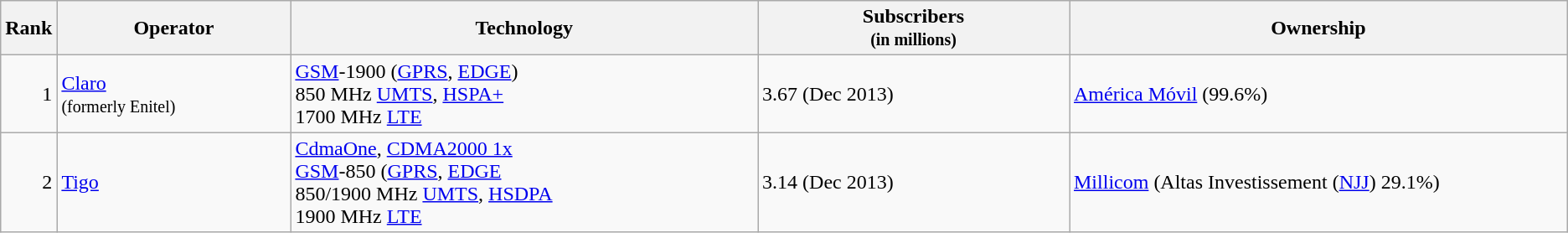<table class="wikitable">
<tr>
<th style="width:3%;">Rank</th>
<th style="width:15%;">Operator</th>
<th style="width:30%;">Technology</th>
<th style="width:20%;">Subscribers<br><small>(in millions)</small></th>
<th style="width:32%;">Ownership</th>
</tr>
<tr>
<td align=right>1</td>
<td><a href='#'>Claro</a><br><small>(formerly Enitel)</small></td>
<td><a href='#'>GSM</a>-1900 (<a href='#'>GPRS</a>, <a href='#'>EDGE</a>)<br>850 MHz <a href='#'>UMTS</a>, <a href='#'>HSPA+</a><br>1700 MHz <a href='#'>LTE</a></td>
<td>3.67 (Dec 2013)</td>
<td><a href='#'>América Móvil</a> (99.6%)</td>
</tr>
<tr>
<td align=right>2</td>
<td><a href='#'>Tigo</a></td>
<td><a href='#'>CdmaOne</a>, <a href='#'>CDMA2000 1x</a><br><a href='#'>GSM</a>-850 (<a href='#'>GPRS</a>, <a href='#'>EDGE</a><br>850/1900 MHz <a href='#'>UMTS</a>, <a href='#'>HSDPA</a><br>1900 MHz <a href='#'>LTE</a></td>
<td>3.14 (Dec 2013)</td>
<td><a href='#'>Millicom</a> (Altas Investissement (<a href='#'>NJJ</a>) 29.1%)</td>
</tr>
</table>
